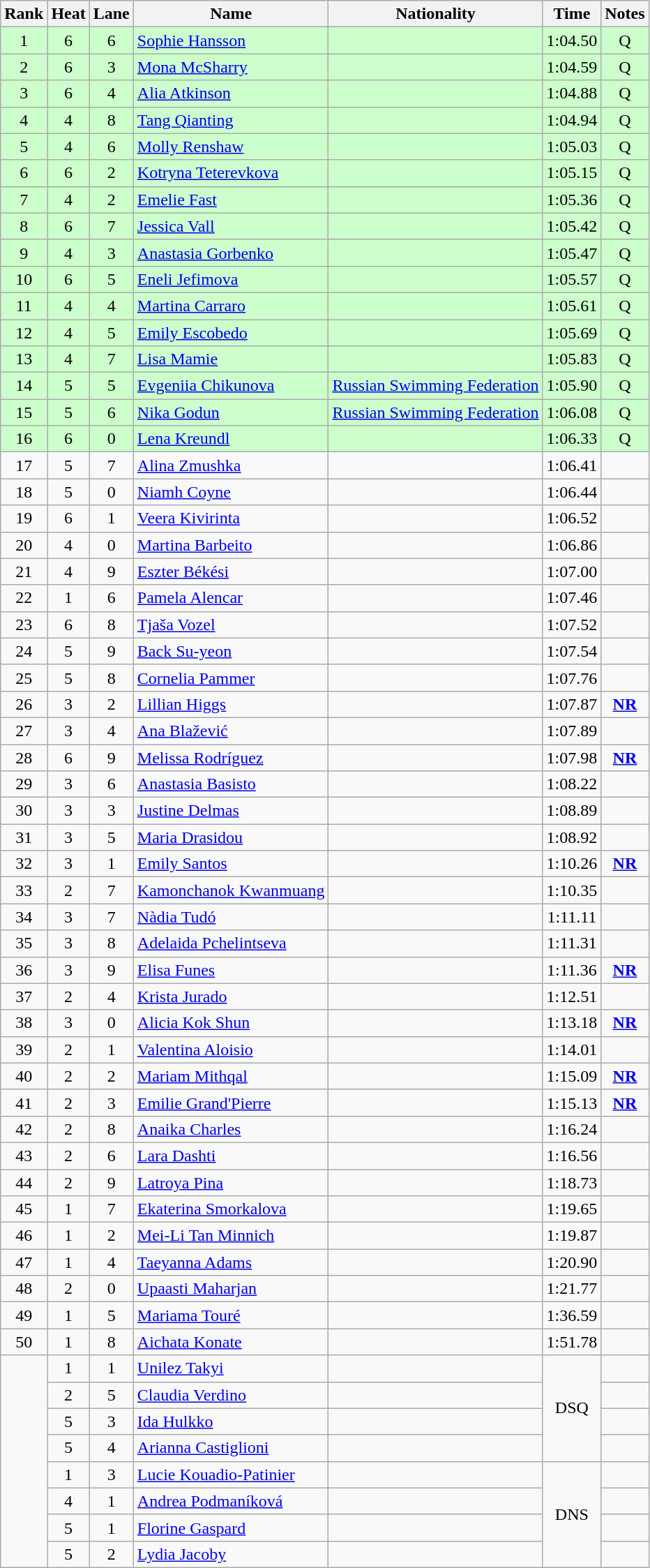<table class="wikitable sortable" style="text-align:center">
<tr>
<th>Rank</th>
<th>Heat</th>
<th>Lane</th>
<th>Name</th>
<th>Nationality</th>
<th>Time</th>
<th>Notes</th>
</tr>
<tr bgcolor=ccffcc>
<td>1</td>
<td>6</td>
<td>6</td>
<td align=left><a href='#'>Sophie Hansson</a></td>
<td align=left></td>
<td>1:04.50</td>
<td>Q</td>
</tr>
<tr bgcolor=ccffcc>
<td>2</td>
<td>6</td>
<td>3</td>
<td align=left><a href='#'>Mona McSharry</a></td>
<td align=left></td>
<td>1:04.59</td>
<td>Q</td>
</tr>
<tr bgcolor=ccffcc>
<td>3</td>
<td>6</td>
<td>4</td>
<td align=left><a href='#'>Alia Atkinson</a></td>
<td align=left></td>
<td>1:04.88</td>
<td>Q</td>
</tr>
<tr bgcolor=ccffcc>
<td>4</td>
<td>4</td>
<td>8</td>
<td align=left><a href='#'>Tang Qianting</a></td>
<td align=left></td>
<td>1:04.94</td>
<td>Q</td>
</tr>
<tr bgcolor=ccffcc>
<td>5</td>
<td>4</td>
<td>6</td>
<td align=left><a href='#'>Molly Renshaw</a></td>
<td align=left></td>
<td>1:05.03</td>
<td>Q</td>
</tr>
<tr bgcolor=ccffcc>
<td>6</td>
<td>6</td>
<td>2</td>
<td align=left><a href='#'>Kotryna Teterevkova</a></td>
<td align=left></td>
<td>1:05.15</td>
<td>Q</td>
</tr>
<tr bgcolor=ccffcc>
<td>7</td>
<td>4</td>
<td>2</td>
<td align=left><a href='#'>Emelie Fast</a></td>
<td align=left></td>
<td>1:05.36</td>
<td>Q</td>
</tr>
<tr bgcolor=ccffcc>
<td>8</td>
<td>6</td>
<td>7</td>
<td align=left><a href='#'>Jessica Vall</a></td>
<td align=left></td>
<td>1:05.42</td>
<td>Q</td>
</tr>
<tr bgcolor=ccffcc>
<td>9</td>
<td>4</td>
<td>3</td>
<td align=left><a href='#'>Anastasia Gorbenko</a></td>
<td align=left></td>
<td>1:05.47</td>
<td>Q</td>
</tr>
<tr bgcolor=ccffcc>
<td>10</td>
<td>6</td>
<td>5</td>
<td align=left><a href='#'>Eneli Jefimova</a></td>
<td align=left></td>
<td>1:05.57</td>
<td>Q</td>
</tr>
<tr bgcolor=ccffcc>
<td>11</td>
<td>4</td>
<td>4</td>
<td align=left><a href='#'>Martina Carraro</a></td>
<td align=left></td>
<td>1:05.61</td>
<td>Q</td>
</tr>
<tr bgcolor=ccffcc>
<td>12</td>
<td>4</td>
<td>5</td>
<td align=left><a href='#'>Emily Escobedo</a></td>
<td align=left></td>
<td>1:05.69</td>
<td>Q</td>
</tr>
<tr bgcolor=ccffcc>
<td>13</td>
<td>4</td>
<td>7</td>
<td align=left><a href='#'>Lisa Mamie</a></td>
<td align=left></td>
<td>1:05.83</td>
<td>Q</td>
</tr>
<tr bgcolor=ccffcc>
<td>14</td>
<td>5</td>
<td>5</td>
<td align=left><a href='#'>Evgeniia Chikunova</a></td>
<td align=left><a href='#'>Russian Swimming Federation</a></td>
<td>1:05.90</td>
<td>Q</td>
</tr>
<tr bgcolor=ccffcc>
<td>15</td>
<td>5</td>
<td>6</td>
<td align=left><a href='#'>Nika Godun</a></td>
<td align=left><a href='#'>Russian Swimming Federation</a></td>
<td>1:06.08</td>
<td>Q</td>
</tr>
<tr bgcolor=ccffcc>
<td>16</td>
<td>6</td>
<td>0</td>
<td align=left><a href='#'>Lena Kreundl</a></td>
<td align=left></td>
<td>1:06.33</td>
<td>Q</td>
</tr>
<tr>
<td>17</td>
<td>5</td>
<td>7</td>
<td align=left><a href='#'>Alina Zmushka</a></td>
<td align=left></td>
<td>1:06.41</td>
<td></td>
</tr>
<tr>
<td>18</td>
<td>5</td>
<td>0</td>
<td align=left><a href='#'>Niamh Coyne</a></td>
<td align=left></td>
<td>1:06.44</td>
<td></td>
</tr>
<tr>
<td>19</td>
<td>6</td>
<td>1</td>
<td align=left><a href='#'>Veera Kivirinta</a></td>
<td align=left></td>
<td>1:06.52</td>
<td></td>
</tr>
<tr>
<td>20</td>
<td>4</td>
<td>0</td>
<td align=left><a href='#'>Martina Barbeito</a></td>
<td align=left></td>
<td>1:06.86</td>
<td></td>
</tr>
<tr>
<td>21</td>
<td>4</td>
<td>9</td>
<td align=left><a href='#'>Eszter Békési</a></td>
<td align=left></td>
<td>1:07.00</td>
<td></td>
</tr>
<tr>
<td>22</td>
<td>1</td>
<td>6</td>
<td align=left><a href='#'>Pamela Alencar</a></td>
<td align=left></td>
<td>1:07.46</td>
<td></td>
</tr>
<tr>
<td>23</td>
<td>6</td>
<td>8</td>
<td align=left><a href='#'>Tjaša Vozel</a></td>
<td align=left></td>
<td>1:07.52</td>
<td></td>
</tr>
<tr>
<td>24</td>
<td>5</td>
<td>9</td>
<td align=left><a href='#'>Back Su-yeon</a></td>
<td align=left></td>
<td>1:07.54</td>
<td></td>
</tr>
<tr>
<td>25</td>
<td>5</td>
<td>8</td>
<td align=left><a href='#'>Cornelia Pammer</a></td>
<td align=left></td>
<td>1:07.76</td>
<td></td>
</tr>
<tr>
<td>26</td>
<td>3</td>
<td>2</td>
<td align=left><a href='#'>Lillian Higgs</a></td>
<td align=left></td>
<td>1:07.87</td>
<td><strong><a href='#'>NR</a></strong></td>
</tr>
<tr>
<td>27</td>
<td>3</td>
<td>4</td>
<td align=left><a href='#'>Ana Blažević</a></td>
<td align=left></td>
<td>1:07.89</td>
<td></td>
</tr>
<tr>
<td>28</td>
<td>6</td>
<td>9</td>
<td align=left><a href='#'>Melissa Rodríguez</a></td>
<td align=left></td>
<td>1:07.98</td>
<td><strong><a href='#'>NR</a></strong></td>
</tr>
<tr>
<td>29</td>
<td>3</td>
<td>6</td>
<td align=left><a href='#'>Anastasia Basisto</a></td>
<td align=left></td>
<td>1:08.22</td>
<td></td>
</tr>
<tr>
<td>30</td>
<td>3</td>
<td>3</td>
<td align=left><a href='#'>Justine Delmas</a></td>
<td align=left></td>
<td>1:08.89</td>
<td></td>
</tr>
<tr>
<td>31</td>
<td>3</td>
<td>5</td>
<td align=left><a href='#'>Maria Drasidou</a></td>
<td align=left></td>
<td>1:08.92</td>
<td></td>
</tr>
<tr>
<td>32</td>
<td>3</td>
<td>1</td>
<td align=left><a href='#'>Emily Santos</a></td>
<td align=left></td>
<td>1:10.26</td>
<td><strong><a href='#'>NR</a></strong></td>
</tr>
<tr>
<td>33</td>
<td>2</td>
<td>7</td>
<td align=left><a href='#'>Kamonchanok Kwanmuang</a></td>
<td align=left></td>
<td>1:10.35</td>
<td></td>
</tr>
<tr>
<td>34</td>
<td>3</td>
<td>7</td>
<td align=left><a href='#'>Nàdia Tudó</a></td>
<td align=left></td>
<td>1:11.11</td>
<td></td>
</tr>
<tr>
<td>35</td>
<td>3</td>
<td>8</td>
<td align=left><a href='#'>Adelaida Pchelintseva</a></td>
<td align=left></td>
<td>1:11.31</td>
<td></td>
</tr>
<tr>
<td>36</td>
<td>3</td>
<td>9</td>
<td align=left><a href='#'>Elisa Funes</a></td>
<td align=left></td>
<td>1:11.36</td>
<td><strong><a href='#'>NR</a></strong></td>
</tr>
<tr>
<td>37</td>
<td>2</td>
<td>4</td>
<td align=left><a href='#'>Krista Jurado</a></td>
<td align=left></td>
<td>1:12.51</td>
<td></td>
</tr>
<tr>
<td>38</td>
<td>3</td>
<td>0</td>
<td align=left><a href='#'>Alicia Kok Shun</a></td>
<td align=left></td>
<td>1:13.18</td>
<td><strong><a href='#'>NR</a></strong></td>
</tr>
<tr>
<td>39</td>
<td>2</td>
<td>1</td>
<td align=left><a href='#'>Valentina Aloisio</a></td>
<td align=left></td>
<td>1:14.01</td>
<td></td>
</tr>
<tr>
<td>40</td>
<td>2</td>
<td>2</td>
<td align=left><a href='#'>Mariam Mithqal</a></td>
<td align=left></td>
<td>1:15.09</td>
<td><strong><a href='#'>NR</a></strong></td>
</tr>
<tr>
<td>41</td>
<td>2</td>
<td>3</td>
<td align=left><a href='#'>Emilie Grand'Pierre</a></td>
<td align=left></td>
<td>1:15.13</td>
<td><strong><a href='#'>NR</a></strong></td>
</tr>
<tr>
<td>42</td>
<td>2</td>
<td>8</td>
<td align=left><a href='#'>Anaika Charles</a></td>
<td align=left></td>
<td>1:16.24</td>
<td></td>
</tr>
<tr>
<td>43</td>
<td>2</td>
<td>6</td>
<td align=left><a href='#'>Lara Dashti</a></td>
<td align=left></td>
<td>1:16.56</td>
<td></td>
</tr>
<tr>
<td>44</td>
<td>2</td>
<td>9</td>
<td align=left><a href='#'>Latroya Pina</a></td>
<td align=left></td>
<td>1:18.73</td>
<td></td>
</tr>
<tr>
<td>45</td>
<td>1</td>
<td>7</td>
<td align=left><a href='#'>Ekaterina Smorkalova</a></td>
<td align=left></td>
<td>1:19.65</td>
<td></td>
</tr>
<tr>
<td>46</td>
<td>1</td>
<td>2</td>
<td align=left><a href='#'>Mei-Li Tan Minnich</a></td>
<td align=left></td>
<td>1:19.87</td>
<td></td>
</tr>
<tr>
<td>47</td>
<td>1</td>
<td>4</td>
<td align=left><a href='#'>Taeyanna Adams</a></td>
<td align=left></td>
<td>1:20.90</td>
<td></td>
</tr>
<tr>
<td>48</td>
<td>2</td>
<td>0</td>
<td align=left><a href='#'>Upaasti Maharjan</a></td>
<td align=left></td>
<td>1:21.77</td>
<td></td>
</tr>
<tr>
<td>49</td>
<td>1</td>
<td>5</td>
<td align=left><a href='#'>Mariama Touré</a></td>
<td align=left></td>
<td>1:36.59</td>
<td></td>
</tr>
<tr>
<td>50</td>
<td>1</td>
<td>8</td>
<td align=left><a href='#'>Aichata Konate</a></td>
<td align=left></td>
<td>1:51.78</td>
<td></td>
</tr>
<tr>
<td rowspan=8></td>
<td>1</td>
<td>1</td>
<td align=left><a href='#'>Unilez Takyi</a></td>
<td align=left></td>
<td rowspan=4>DSQ</td>
<td></td>
</tr>
<tr>
<td>2</td>
<td>5</td>
<td align=left><a href='#'>Claudia Verdino</a></td>
<td align=left></td>
<td></td>
</tr>
<tr>
<td>5</td>
<td>3</td>
<td align=left><a href='#'>Ida Hulkko</a></td>
<td align=left></td>
<td></td>
</tr>
<tr>
<td>5</td>
<td>4</td>
<td align=left><a href='#'>Arianna Castiglioni</a></td>
<td align=left></td>
<td></td>
</tr>
<tr>
<td>1</td>
<td>3</td>
<td align=left><a href='#'>Lucie Kouadio-Patinier</a></td>
<td align=left></td>
<td rowspan=4>DNS</td>
<td></td>
</tr>
<tr>
<td>4</td>
<td>1</td>
<td align=left><a href='#'>Andrea Podmaníková</a></td>
<td align=left></td>
<td></td>
</tr>
<tr>
<td>5</td>
<td>1</td>
<td align=left><a href='#'>Florine Gaspard</a></td>
<td align=left></td>
<td></td>
</tr>
<tr>
<td>5</td>
<td>2</td>
<td align=left><a href='#'>Lydia Jacoby</a></td>
<td align=left></td>
<td></td>
</tr>
</table>
